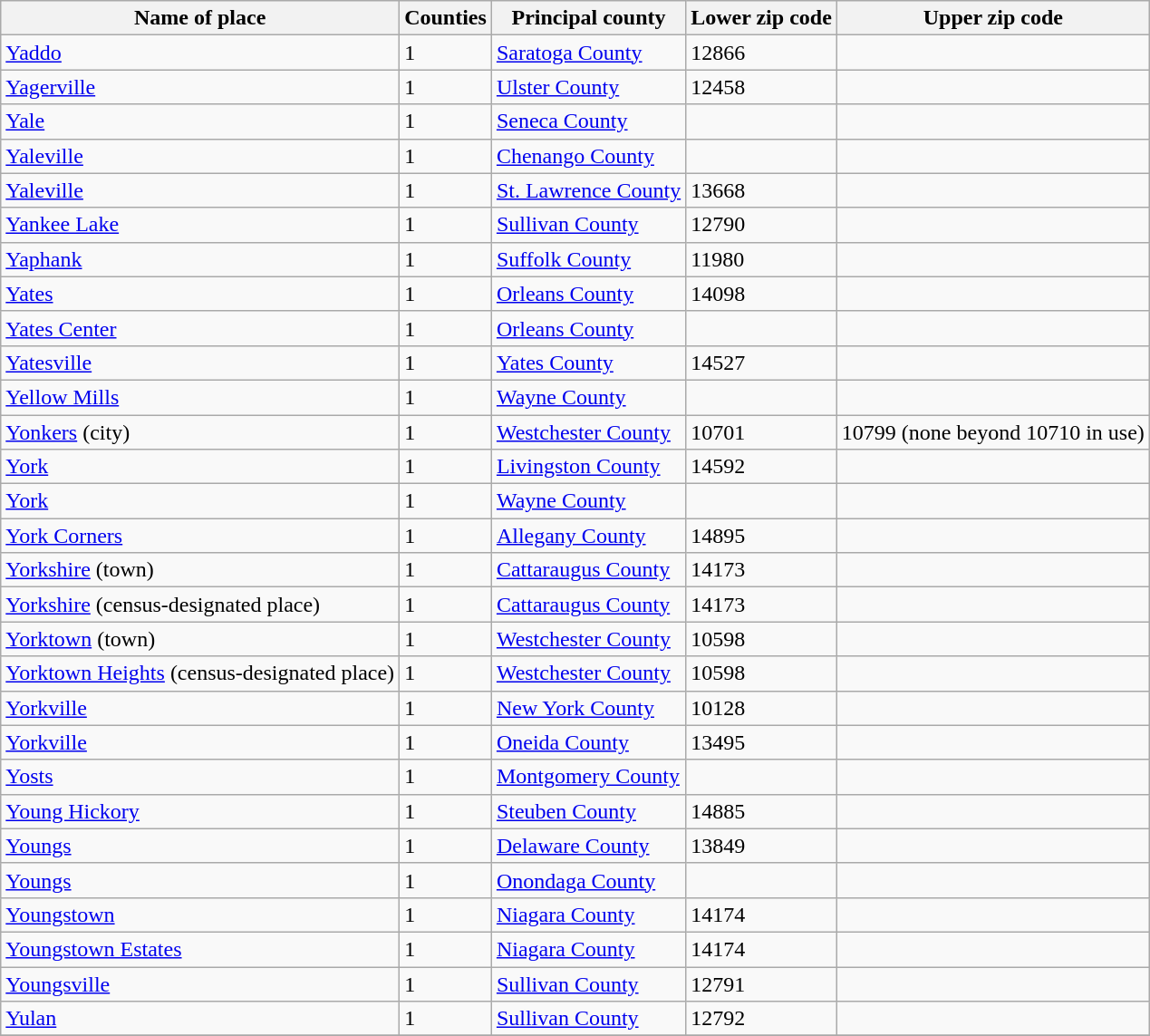<table align="center" class="wikitable">
<tr>
<th>Name of place</th>
<th>Counties</th>
<th>Principal county</th>
<th>Lower zip code</th>
<th>Upper zip code</th>
</tr>
<tr --->
<td><a href='#'>Yaddo</a></td>
<td>1</td>
<td><a href='#'>Saratoga County</a></td>
<td>12866</td>
<td> </td>
</tr>
<tr --->
<td><a href='#'>Yagerville</a></td>
<td>1</td>
<td><a href='#'>Ulster County</a></td>
<td>12458</td>
<td> </td>
</tr>
<tr --->
<td><a href='#'>Yale</a></td>
<td>1</td>
<td><a href='#'>Seneca County</a></td>
<td> </td>
<td> </td>
</tr>
<tr --->
<td><a href='#'>Yaleville</a></td>
<td>1</td>
<td><a href='#'>Chenango County</a></td>
<td> </td>
<td> </td>
</tr>
<tr --->
<td><a href='#'>Yaleville</a></td>
<td>1</td>
<td><a href='#'>St. Lawrence County</a></td>
<td>13668</td>
<td> </td>
</tr>
<tr --->
<td><a href='#'>Yankee Lake</a></td>
<td>1</td>
<td><a href='#'>Sullivan County</a></td>
<td>12790</td>
<td> </td>
</tr>
<tr --->
<td><a href='#'>Yaphank</a></td>
<td>1</td>
<td><a href='#'>Suffolk County</a></td>
<td>11980</td>
<td> </td>
</tr>
<tr --->
<td><a href='#'>Yates</a></td>
<td>1</td>
<td><a href='#'>Orleans County</a></td>
<td>14098</td>
<td> </td>
</tr>
<tr --->
<td><a href='#'>Yates Center</a></td>
<td>1</td>
<td><a href='#'>Orleans County</a></td>
<td> </td>
<td> </td>
</tr>
<tr --->
<td><a href='#'>Yatesville</a></td>
<td>1</td>
<td><a href='#'>Yates County</a></td>
<td>14527</td>
<td> </td>
</tr>
<tr --->
<td><a href='#'>Yellow Mills</a></td>
<td>1</td>
<td><a href='#'>Wayne County</a></td>
<td> </td>
<td> </td>
</tr>
<tr --->
<td><a href='#'>Yonkers</a> (city)</td>
<td>1</td>
<td><a href='#'>Westchester County</a></td>
<td>10701</td>
<td>10799 (none beyond 10710 in use)</td>
</tr>
<tr --->
<td><a href='#'>York</a></td>
<td>1</td>
<td><a href='#'>Livingston County</a></td>
<td>14592</td>
<td> </td>
</tr>
<tr --->
<td><a href='#'>York</a></td>
<td>1</td>
<td><a href='#'>Wayne County</a></td>
<td> </td>
<td> </td>
</tr>
<tr --->
<td><a href='#'>York Corners</a></td>
<td>1</td>
<td><a href='#'>Allegany County</a></td>
<td>14895</td>
<td> </td>
</tr>
<tr --->
<td><a href='#'>Yorkshire</a> (town)</td>
<td>1</td>
<td><a href='#'>Cattaraugus County</a></td>
<td>14173</td>
<td> </td>
</tr>
<tr --->
<td><a href='#'>Yorkshire</a> (census-designated place)</td>
<td>1</td>
<td><a href='#'>Cattaraugus County</a></td>
<td>14173</td>
<td> </td>
</tr>
<tr --->
<td><a href='#'>Yorktown</a> (town)</td>
<td>1</td>
<td><a href='#'>Westchester County</a></td>
<td>10598</td>
<td> </td>
</tr>
<tr --->
<td><a href='#'>Yorktown Heights</a> (census-designated place)</td>
<td>1</td>
<td><a href='#'>Westchester County</a></td>
<td>10598</td>
<td> </td>
</tr>
<tr --->
<td><a href='#'>Yorkville</a></td>
<td>1</td>
<td><a href='#'>New York County</a></td>
<td>10128</td>
<td> </td>
</tr>
<tr --->
<td><a href='#'>Yorkville</a></td>
<td>1</td>
<td><a href='#'>Oneida County</a></td>
<td>13495</td>
<td> </td>
</tr>
<tr --->
<td><a href='#'>Yosts</a></td>
<td>1</td>
<td><a href='#'>Montgomery County</a></td>
<td> </td>
<td> </td>
</tr>
<tr --->
<td><a href='#'>Young Hickory</a></td>
<td>1</td>
<td><a href='#'>Steuben County</a></td>
<td>14885</td>
<td> </td>
</tr>
<tr --->
<td><a href='#'>Youngs</a></td>
<td>1</td>
<td><a href='#'>Delaware County</a></td>
<td>13849</td>
<td> </td>
</tr>
<tr --->
<td><a href='#'>Youngs</a></td>
<td>1</td>
<td><a href='#'>Onondaga County</a></td>
<td> </td>
<td> </td>
</tr>
<tr --->
<td><a href='#'>Youngstown</a></td>
<td>1</td>
<td><a href='#'>Niagara County</a></td>
<td>14174</td>
<td> </td>
</tr>
<tr --->
<td><a href='#'>Youngstown Estates</a></td>
<td>1</td>
<td><a href='#'>Niagara County</a></td>
<td>14174</td>
<td> </td>
</tr>
<tr --->
<td><a href='#'>Youngsville</a></td>
<td>1</td>
<td><a href='#'>Sullivan County</a></td>
<td>12791</td>
<td> </td>
</tr>
<tr --->
<td><a href='#'>Yulan</a></td>
<td>1</td>
<td><a href='#'>Sullivan County</a></td>
<td>12792</td>
<td> </td>
</tr>
<tr --->
</tr>
</table>
